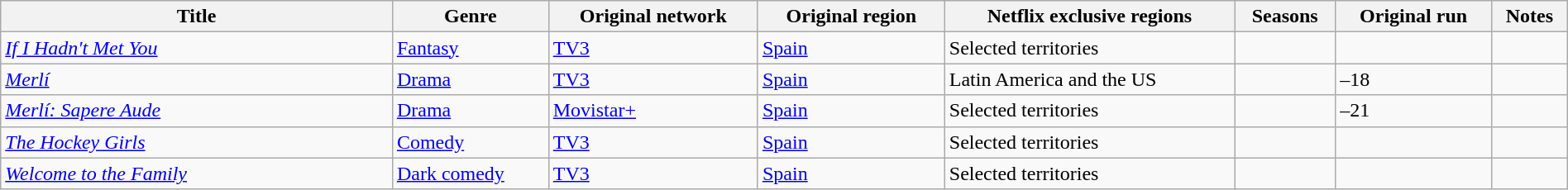<table class="wikitable sortable" style="width:100%;">
<tr>
<th scope="col" style="width:25%;">Title</th>
<th>Genre</th>
<th>Original network</th>
<th>Original region</th>
<th>Netflix exclusive regions</th>
<th>Seasons</th>
<th>Original run</th>
<th>Notes</th>
</tr>
<tr>
<td><em><a href='#'>If I Hadn't Met You</a></em></td>
<td><a href='#'>Fantasy</a></td>
<td><a href='#'>TV3</a></td>
<td><a href='#'>Spain</a></td>
<td>Selected territories</td>
<td></td>
<td></td>
<td></td>
</tr>
<tr>
<td><em><a href='#'>Merlí</a></em></td>
<td><a href='#'>Drama</a></td>
<td><a href='#'>TV3</a></td>
<td><a href='#'>Spain</a></td>
<td>Latin America and the US</td>
<td></td>
<td>–18</td>
<td></td>
</tr>
<tr>
<td><em><a href='#'>Merlí: Sapere Aude</a></em></td>
<td><a href='#'>Drama</a></td>
<td><a href='#'>Movistar+</a></td>
<td><a href='#'>Spain</a></td>
<td>Selected territories</td>
<td></td>
<td>–21</td>
<td></td>
</tr>
<tr>
<td><em><a href='#'>The Hockey Girls</a></em></td>
<td><a href='#'>Comedy</a></td>
<td><a href='#'>TV3</a></td>
<td><a href='#'>Spain</a></td>
<td>Selected territories</td>
<td></td>
<td></td>
<td></td>
</tr>
<tr>
<td><em><a href='#'>Welcome to the Family</a></em></td>
<td><a href='#'>Dark comedy</a></td>
<td><a href='#'>TV3</a></td>
<td><a href='#'>Spain</a></td>
<td>Selected territories</td>
<td></td>
<td></td>
<td></td>
</tr>
</table>
